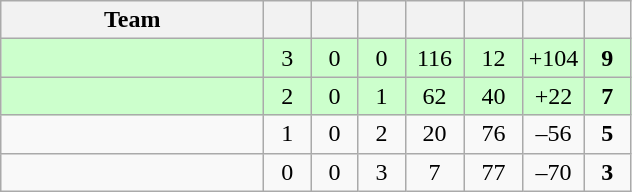<table class="wikitable" style="text-align:center;">
<tr>
<th style="width:10.5em;">Team</th>
<th style="width:1.5em;"></th>
<th style="width:1.5em;"></th>
<th style="width:1.5em;"></th>
<th style="width:2.0em;"></th>
<th style="width:2.0em;"></th>
<th style="width:2.0em;"></th>
<th style="width:1.5em;"></th>
</tr>
<tr bgcolor="#cfc">
<td align="left"></td>
<td>3</td>
<td>0</td>
<td>0</td>
<td>116</td>
<td>12</td>
<td>+104</td>
<td><strong>9</strong></td>
</tr>
<tr bgcolor="#cfc">
<td align="left"></td>
<td>2</td>
<td>0</td>
<td>1</td>
<td>62</td>
<td>40</td>
<td>+22</td>
<td><strong>7</strong></td>
</tr>
<tr>
<td align="left"></td>
<td>1</td>
<td>0</td>
<td>2</td>
<td>20</td>
<td>76</td>
<td>–56</td>
<td><strong>5</strong></td>
</tr>
<tr>
<td align="left"></td>
<td>0</td>
<td>0</td>
<td>3</td>
<td>7</td>
<td>77</td>
<td>–70</td>
<td><strong>3</strong></td>
</tr>
</table>
